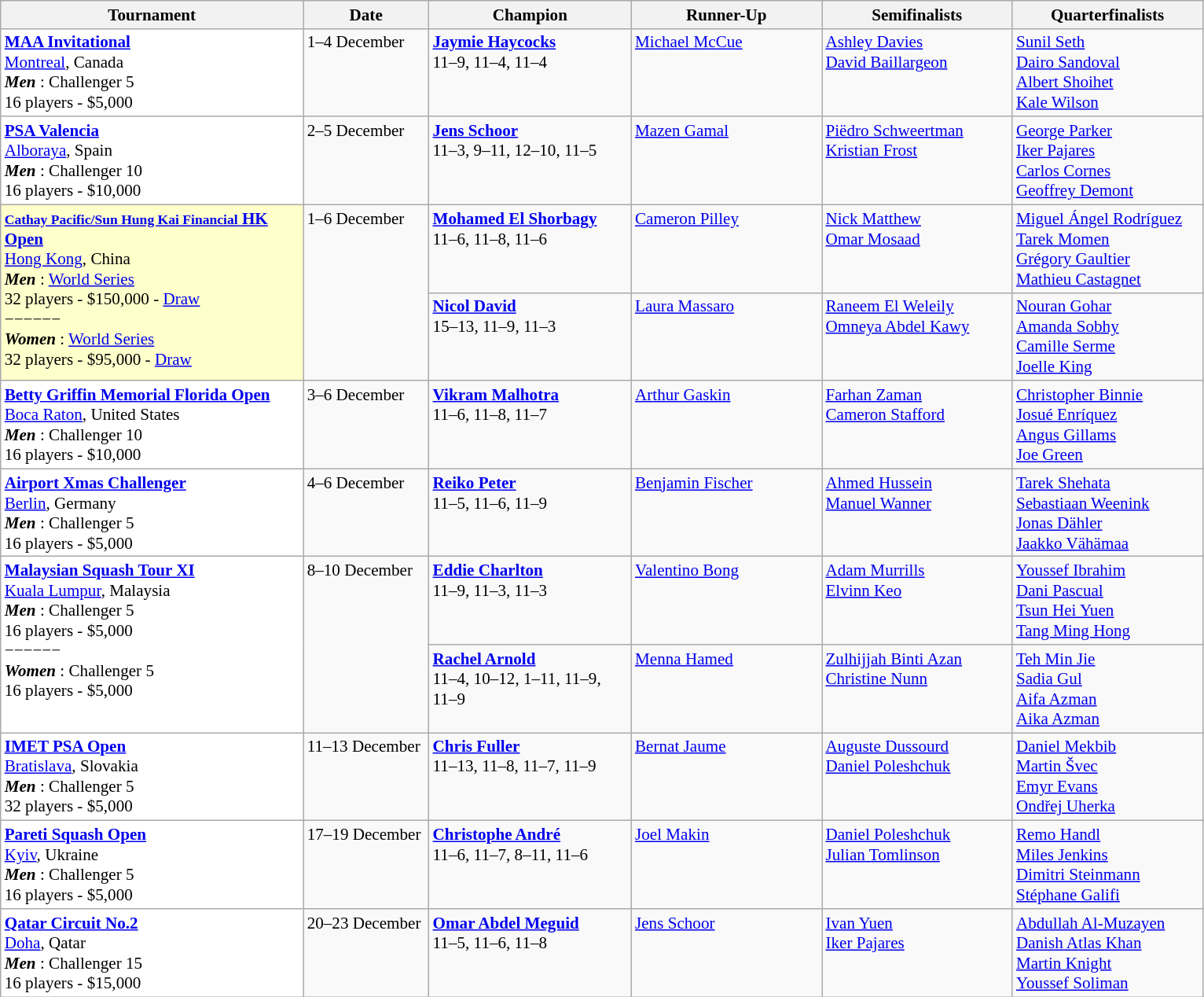<table class="wikitable" style="font-size:88%">
<tr>
<th width=250>Tournament</th>
<th width=100>Date</th>
<th width=165>Champion</th>
<th width=155>Runner-Up</th>
<th width=155>Semifinalists</th>
<th width=155>Quarterfinalists</th>
</tr>
<tr valign=top>
<td style="background:#fff;"><strong><a href='#'>MAA Invitational</a></strong><br> <a href='#'>Montreal</a>, Canada<br><strong> <em>Men</em> </strong>: Challenger 5<br>16 players - $5,000</td>
<td>1–4 December</td>
<td> <strong><a href='#'>Jaymie Haycocks</a></strong><br>11–9, 11–4, 11–4</td>
<td> <a href='#'>Michael McCue</a></td>
<td> <a href='#'>Ashley Davies</a><br> <a href='#'>David Baillargeon</a></td>
<td> <a href='#'>Sunil Seth</a><br> <a href='#'>Dairo Sandoval</a><br> <a href='#'>Albert Shoihet</a><br> <a href='#'>Kale Wilson</a></td>
</tr>
<tr valign=top>
<td style="background:#fff;"><strong><a href='#'>PSA Valencia</a></strong><br> <a href='#'>Alboraya</a>, Spain<br><strong> <em>Men</em> </strong>: Challenger 10<br>16 players - $10,000</td>
<td>2–5 December</td>
<td> <strong><a href='#'>Jens Schoor</a></strong><br>11–3, 9–11, 12–10, 11–5</td>
<td> <a href='#'>Mazen Gamal</a></td>
<td> <a href='#'>Piëdro Schweertman</a><br> <a href='#'>Kristian Frost</a></td>
<td> <a href='#'>George Parker</a><br> <a href='#'>Iker Pajares</a><br> <a href='#'>Carlos Cornes</a><br> <a href='#'>Geoffrey Demont</a></td>
</tr>
<tr valign=top>
<td rowspan=2 style="background:#ffc;"><strong><a href='#'><small>Cathay Pacific/Sun Hung Kai Financial</small> HK Open</a></strong><br> <a href='#'>Hong Kong</a>, China<br><strong> <em>Men</em> </strong>: <a href='#'>World Series</a><br>32 players - $150,000 - <a href='#'>Draw</a><br>−−−−−−<br><strong> <em>Women</em> </strong>: <a href='#'>World Series</a><br>32 players - $95,000 - <a href='#'>Draw</a></td>
<td rowspan=2>1–6 December</td>
<td> <strong><a href='#'>Mohamed El Shorbagy</a></strong><br>11–6, 11–8, 11–6</td>
<td> <a href='#'>Cameron Pilley</a></td>
<td> <a href='#'>Nick Matthew</a><br> <a href='#'>Omar Mosaad</a></td>
<td> <a href='#'>Miguel Ángel Rodríguez</a><br> <a href='#'>Tarek Momen</a><br> <a href='#'>Grégory Gaultier</a><br> <a href='#'>Mathieu Castagnet</a></td>
</tr>
<tr valign=top>
<td> <strong><a href='#'>Nicol David</a></strong><br>15–13, 11–9, 11–3</td>
<td> <a href='#'>Laura Massaro</a></td>
<td> <a href='#'>Raneem El Weleily</a><br> <a href='#'>Omneya Abdel Kawy</a></td>
<td> <a href='#'>Nouran Gohar</a><br> <a href='#'>Amanda Sobhy</a><br> <a href='#'>Camille Serme</a><br> <a href='#'>Joelle King</a></td>
</tr>
<tr valign=top>
<td style="background:#fff;"><strong><a href='#'>Betty Griffin Memorial Florida Open</a></strong><br> <a href='#'>Boca Raton</a>, United States<br><strong> <em>Men</em> </strong>: Challenger 10<br>16 players - $10,000</td>
<td>3–6 December</td>
<td> <strong><a href='#'>Vikram Malhotra</a></strong><br>11–6, 11–8, 11–7</td>
<td> <a href='#'>Arthur Gaskin</a></td>
<td> <a href='#'>Farhan Zaman</a><br> <a href='#'>Cameron Stafford</a></td>
<td> <a href='#'>Christopher Binnie</a><br> <a href='#'>Josué Enríquez</a><br> <a href='#'>Angus Gillams</a><br> <a href='#'>Joe Green</a></td>
</tr>
<tr valign=top>
<td style="background:#fff;"><strong><a href='#'>Airport Xmas Challenger</a></strong><br> <a href='#'>Berlin</a>, Germany<br><strong> <em>Men</em> </strong>: Challenger 5<br>16 players - $5,000</td>
<td>4–6 December</td>
<td> <strong><a href='#'>Reiko Peter</a></strong><br>11–5, 11–6, 11–9</td>
<td> <a href='#'>Benjamin Fischer</a></td>
<td> <a href='#'>Ahmed Hussein</a><br> <a href='#'>Manuel Wanner</a></td>
<td> <a href='#'>Tarek Shehata</a><br> <a href='#'>Sebastiaan Weenink</a><br> <a href='#'>Jonas Dähler</a><br> <a href='#'>Jaakko Vähämaa</a></td>
</tr>
<tr valign=top>
<td rowspan=2 style="background:#fff;"><strong><a href='#'>Malaysian Squash Tour XI</a></strong><br> <a href='#'>Kuala Lumpur</a>, Malaysia<br><strong> <em>Men</em> </strong>: Challenger 5<br>16 players - $5,000<br>−−−−−−<br><strong> <em>Women</em> </strong>: Challenger 5<br>16 players - $5,000</td>
<td rowspan=2>8–10 December</td>
<td> <strong><a href='#'>Eddie Charlton</a></strong><br>11–9, 11–3, 11–3</td>
<td> <a href='#'>Valentino Bong</a></td>
<td> <a href='#'>Adam Murrills</a><br> <a href='#'>Elvinn Keo</a></td>
<td> <a href='#'>Youssef Ibrahim</a><br> <a href='#'>Dani Pascual</a><br> <a href='#'>Tsun Hei Yuen</a><br> <a href='#'>Tang Ming Hong</a></td>
</tr>
<tr valign=top>
<td> <strong><a href='#'>Rachel Arnold</a></strong><br>11–4, 10–12, 1–11, 11–9, 11–9</td>
<td> <a href='#'>Menna Hamed</a></td>
<td> <a href='#'>Zulhijjah Binti Azan</a><br> <a href='#'>Christine Nunn</a></td>
<td> <a href='#'>Teh Min Jie</a><br> <a href='#'>Sadia Gul</a><br> <a href='#'>Aifa Azman</a><br> <a href='#'>Aika Azman</a></td>
</tr>
<tr valign=top>
<td style="background:#fff;"><strong><a href='#'>IMET PSA Open</a></strong><br> <a href='#'>Bratislava</a>, Slovakia<br><strong> <em>Men</em> </strong>: Challenger 5<br>32 players - $5,000</td>
<td>11–13 December</td>
<td> <strong><a href='#'>Chris Fuller</a></strong><br>11–13, 11–8, 11–7, 11–9</td>
<td> <a href='#'>Bernat Jaume</a></td>
<td> <a href='#'>Auguste Dussourd</a><br> <a href='#'>Daniel Poleshchuk</a></td>
<td> <a href='#'>Daniel Mekbib</a><br> <a href='#'>Martin Švec</a><br> <a href='#'>Emyr Evans</a><br> <a href='#'>Ondřej Uherka</a></td>
</tr>
<tr valign=top>
<td style="background:#fff;"><strong><a href='#'>Pareti Squash Open</a></strong><br> <a href='#'>Kyiv</a>, Ukraine<br><strong> <em>Men</em> </strong>: Challenger 5<br>16 players - $5,000</td>
<td>17–19 December</td>
<td> <strong><a href='#'>Christophe André</a></strong><br>11–6, 11–7, 8–11, 11–6</td>
<td> <a href='#'>Joel Makin</a></td>
<td> <a href='#'>Daniel Poleshchuk</a><br> <a href='#'>Julian Tomlinson</a></td>
<td> <a href='#'>Remo Handl</a><br> <a href='#'>Miles Jenkins</a><br> <a href='#'>Dimitri Steinmann</a><br> <a href='#'>Stéphane Galifi</a></td>
</tr>
<tr valign=top>
<td style="background:#fff;"><strong><a href='#'>Qatar Circuit No.2</a></strong><br> <a href='#'>Doha</a>, Qatar<br><strong> <em>Men</em> </strong>: Challenger 15<br>16 players - $15,000</td>
<td>20–23 December</td>
<td> <strong><a href='#'>Omar Abdel Meguid</a></strong><br>11–5, 11–6, 11–8</td>
<td> <a href='#'>Jens Schoor</a></td>
<td> <a href='#'>Ivan Yuen</a><br> <a href='#'>Iker Pajares</a></td>
<td> <a href='#'>Abdullah Al-Muzayen</a><br> <a href='#'>Danish Atlas Khan</a><br> <a href='#'>Martin Knight</a><br> <a href='#'>Youssef Soliman</a></td>
</tr>
</table>
